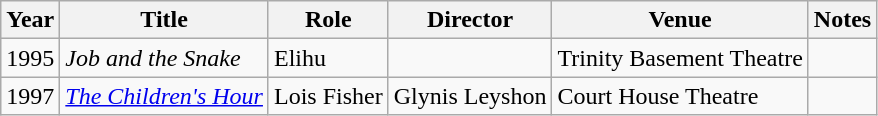<table class="wikitable">
<tr>
<th>Year</th>
<th>Title</th>
<th>Role</th>
<th>Director</th>
<th>Venue</th>
<th>Notes</th>
</tr>
<tr>
<td>1995</td>
<td><em>Job and the Snake</em></td>
<td>Elihu</td>
<td></td>
<td>Trinity Basement Theatre</td>
<td></td>
</tr>
<tr>
<td>1997</td>
<td><em><a href='#'>The Children's Hour</a></em></td>
<td>Lois Fisher</td>
<td>Glynis Leyshon</td>
<td>Court House Theatre</td>
<td></td>
</tr>
</table>
